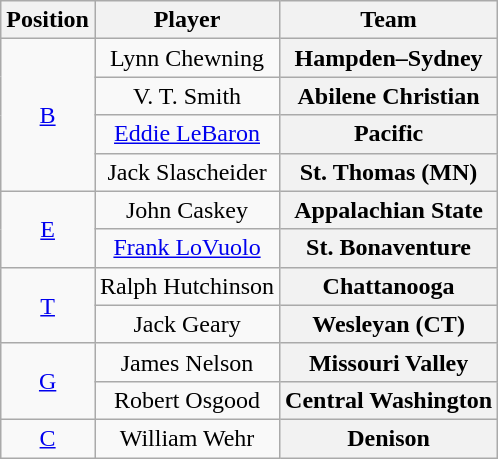<table class="wikitable">
<tr>
<th>Position</th>
<th>Player</th>
<th>Team</th>
</tr>
<tr style="text-align:center;">
<td rowspan="4"><a href='#'>B</a></td>
<td>Lynn Chewning</td>
<th Style = >Hampden–Sydney</th>
</tr>
<tr style="text-align:center;">
<td>V. T. Smith</td>
<th Style = >Abilene Christian</th>
</tr>
<tr style="text-align:center;">
<td><a href='#'>Eddie LeBaron</a></td>
<th Style = >Pacific</th>
</tr>
<tr style="text-align:center;">
<td>Jack Slascheider</td>
<th Style = >St. Thomas (MN)</th>
</tr>
<tr style="text-align:center;">
<td rowspan="2"><a href='#'>E</a></td>
<td>John Caskey</td>
<th Style = >Appalachian State</th>
</tr>
<tr style="text-align:center;">
<td><a href='#'>Frank LoVuolo</a></td>
<th Style = >St. Bonaventure</th>
</tr>
<tr style="text-align:center;">
<td rowspan="2"><a href='#'>T</a></td>
<td>Ralph Hutchinson</td>
<th Style = >Chattanooga</th>
</tr>
<tr style="text-align:center;">
<td>Jack Geary</td>
<th Style = >Wesleyan (CT)</th>
</tr>
<tr style="text-align:center;">
<td rowspan="2"><a href='#'>G</a></td>
<td>James Nelson</td>
<th Style = >Missouri Valley</th>
</tr>
<tr style="text-align:center;">
<td>Robert Osgood</td>
<th Style = >Central Washington</th>
</tr>
<tr style="text-align:center;">
<td><a href='#'>C</a></td>
<td>William Wehr</td>
<th Style = >Denison</th>
</tr>
</table>
